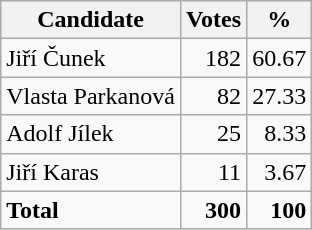<table class=wikitable style=text-align:right>
<tr>
<th>Candidate</th>
<th>Votes</th>
<th>%</th>
</tr>
<tr>
<td align=left>Jiří Čunek</td>
<td>182</td>
<td>60.67</td>
</tr>
<tr>
<td align=left>Vlasta Parkanová</td>
<td>82</td>
<td>27.33</td>
</tr>
<tr>
<td align=left>Adolf Jílek</td>
<td>25</td>
<td>8.33</td>
</tr>
<tr>
<td align=left>Jiří Karas</td>
<td>11</td>
<td>3.67</td>
</tr>
<tr>
<td align=left><strong>Total</strong></td>
<td><strong>300</strong></td>
<td><strong>100</strong></td>
</tr>
</table>
